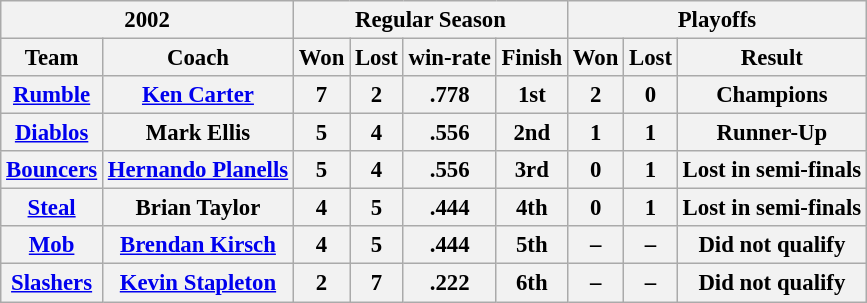<table class="wikitable" style="font-size: 95%; text-align:center;">
<tr>
<th colspan="2">2002</th>
<th colspan="4">Regular Season</th>
<th colspan="4">Playoffs</th>
</tr>
<tr>
<th>Team</th>
<th>Coach</th>
<th>Won</th>
<th>Lost</th>
<th>win-rate</th>
<th>Finish</th>
<th>Won</th>
<th>Lost</th>
<th>Result</th>
</tr>
<tr>
<th><a href='#'>Rumble</a></th>
<th><a href='#'>Ken Carter</a></th>
<th>7</th>
<th>2</th>
<th>.778</th>
<th><strong>1st</strong></th>
<th>2</th>
<th>0</th>
<th>Champions</th>
</tr>
<tr>
<th><a href='#'>Diablos</a></th>
<th>Mark Ellis</th>
<th>5</th>
<th>4</th>
<th>.556</th>
<th><strong>2nd</strong></th>
<th>1</th>
<th>1</th>
<th>Runner-Up</th>
</tr>
<tr>
<th><a href='#'>Bouncers</a></th>
<th><a href='#'>Hernando Planells</a></th>
<th>5</th>
<th>4</th>
<th>.556</th>
<th><strong>3rd</strong></th>
<th>0</th>
<th>1</th>
<th>Lost in semi-finals</th>
</tr>
<tr>
<th><a href='#'>Steal</a></th>
<th>Brian Taylor</th>
<th>4</th>
<th>5</th>
<th>.444</th>
<th><strong>4th</strong></th>
<th>0</th>
<th>1</th>
<th>Lost in semi-finals</th>
</tr>
<tr>
<th><a href='#'>Mob</a></th>
<th><a href='#'>Brendan Kirsch</a></th>
<th>4</th>
<th>5</th>
<th>.444</th>
<th><strong>5th</strong></th>
<th>–</th>
<th>–</th>
<th>Did not qualify</th>
</tr>
<tr>
<th><a href='#'>Slashers</a></th>
<th><a href='#'>Kevin Stapleton</a></th>
<th>2</th>
<th>7</th>
<th>.222</th>
<th><strong>6th</strong></th>
<th>–</th>
<th>–</th>
<th>Did not qualify</th>
</tr>
</table>
